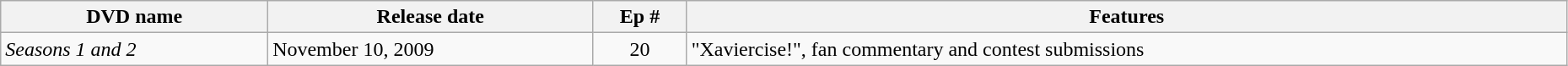<table class="wikitable" style="width:98%;">
<tr>
<th>DVD name</th>
<th>Release date</th>
<th>Ep #</th>
<th>Features</th>
</tr>
<tr>
<td><em>Seasons 1 and 2</em></td>
<td>November 10, 2009</td>
<td style="text-align:center;">20</td>
<td>"Xaviercise!", fan commentary and contest submissions</td>
</tr>
</table>
